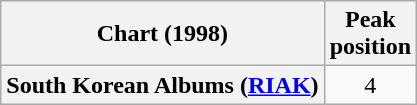<table class="wikitable plainrowheaders" style="text-align:center">
<tr>
<th scope="col">Chart (1998)</th>
<th scope="col">Peak<br>position</th>
</tr>
<tr>
<th scope="row">South Korean Albums (<a href='#'>RIAK</a>)</th>
<td>4</td>
</tr>
</table>
